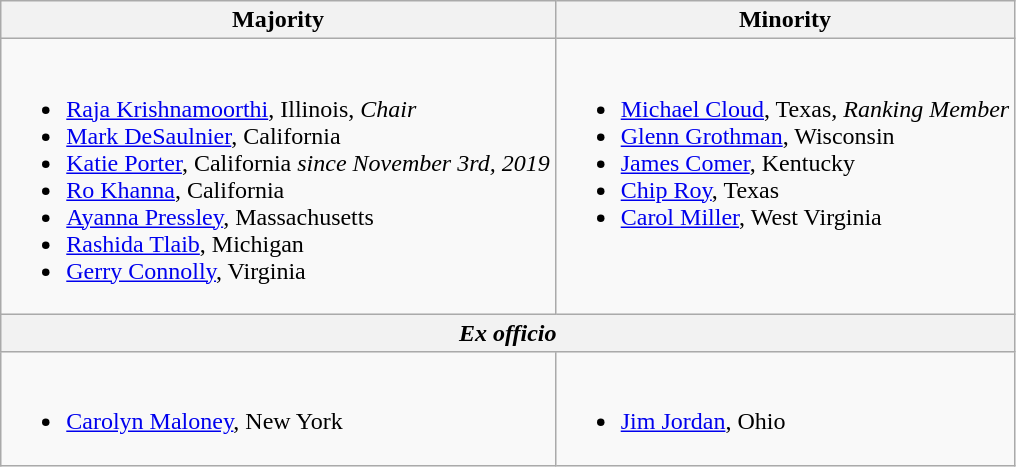<table class=wikitable>
<tr>
<th>Majority</th>
<th>Minority</th>
</tr>
<tr valign=top>
<td><br><ul><li><a href='#'>Raja Krishnamoorthi</a>, Illinois, <em>Chair</em></li><li><a href='#'>Mark DeSaulnier</a>, California</li><li><a href='#'>Katie Porter</a>, California <em>since November 3rd, 2019</em></li><li><a href='#'>Ro Khanna</a>, California</li><li><a href='#'>Ayanna Pressley</a>, Massachusetts</li><li><a href='#'>Rashida Tlaib</a>, Michigan</li><li><a href='#'>Gerry Connolly</a>, Virginia</li></ul></td>
<td><br><ul><li><a href='#'>Michael Cloud</a>, Texas, <em>Ranking Member</em></li><li><a href='#'>Glenn Grothman</a>, Wisconsin</li><li><a href='#'>James Comer</a>, Kentucky</li><li><a href='#'>Chip Roy</a>, Texas</li><li><a href='#'>Carol Miller</a>, West Virginia</li></ul></td>
</tr>
<tr>
<th colspan=2><em>Ex officio</em></th>
</tr>
<tr>
<td><br><ul><li><a href='#'>Carolyn Maloney</a>, New York</li></ul></td>
<td><br><ul><li><a href='#'>Jim Jordan</a>, Ohio</li></ul></td>
</tr>
</table>
